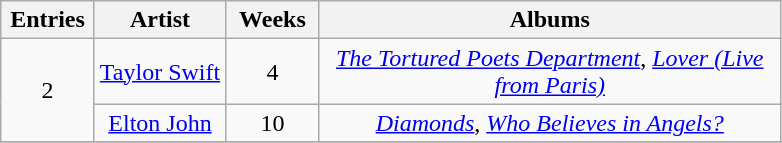<table class="wikitable sortable" style="text-align: center;">
<tr>
<th scope="col" style="width:55px;" data-sort-type="number">Entries</th>
<th scope="col" style="text-align:center;">Artist</th>
<th scope="col" style="width:55px;" data-sort-type="number">Weeks</th>
<th scope="col" style="width:300px;">Albums</th>
</tr>
<tr>
<td rowspan="2">2</td>
<td><a href='#'>Taylor Swift</a></td>
<td>4</td>
<td><em><a href='#'>The Tortured Poets Department</a></em>, <em><a href='#'>Lover (Live from Paris)</a></em></td>
</tr>
<tr>
<td><a href='#'>Elton John</a></td>
<td>10</td>
<td><em><a href='#'>Diamonds</a></em>, <em><a href='#'>Who Believes in Angels?</a></em></td>
</tr>
<tr>
</tr>
</table>
